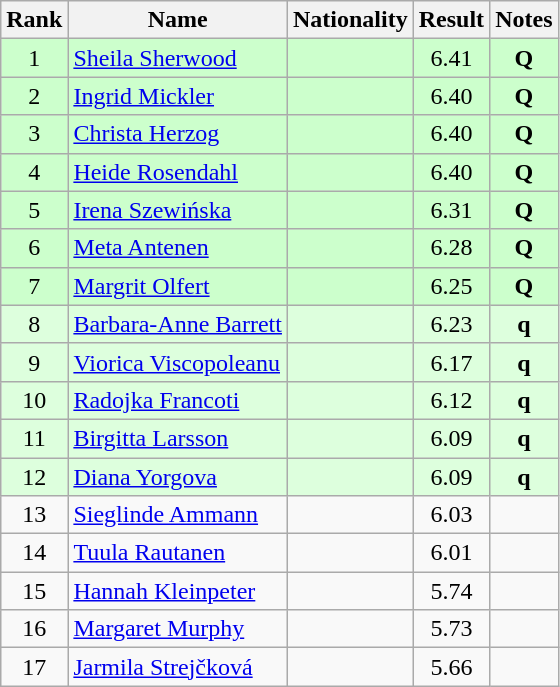<table class="wikitable sortable" style="text-align:center">
<tr>
<th>Rank</th>
<th>Name</th>
<th>Nationality</th>
<th>Result</th>
<th>Notes</th>
</tr>
<tr bgcolor=ccffcc>
<td>1</td>
<td align=left><a href='#'>Sheila Sherwood</a></td>
<td align=left></td>
<td>6.41</td>
<td><strong>Q</strong></td>
</tr>
<tr bgcolor=ccffcc>
<td>2</td>
<td align=left><a href='#'>Ingrid Mickler</a></td>
<td align=left></td>
<td>6.40</td>
<td><strong>Q</strong></td>
</tr>
<tr bgcolor=ccffcc>
<td>3</td>
<td align=left><a href='#'>Christa Herzog</a></td>
<td align=left></td>
<td>6.40</td>
<td><strong>Q</strong></td>
</tr>
<tr bgcolor=ccffcc>
<td>4</td>
<td align=left><a href='#'>Heide Rosendahl</a></td>
<td align=left></td>
<td>6.40</td>
<td><strong>Q</strong></td>
</tr>
<tr bgcolor=ccffcc>
<td>5</td>
<td align=left><a href='#'>Irena Szewińska</a></td>
<td align=left></td>
<td>6.31</td>
<td><strong>Q</strong></td>
</tr>
<tr bgcolor=ccffcc>
<td>6</td>
<td align=left><a href='#'>Meta Antenen</a></td>
<td align=left></td>
<td>6.28</td>
<td><strong>Q</strong></td>
</tr>
<tr bgcolor=ccffcc>
<td>7</td>
<td align=left><a href='#'>Margrit Olfert</a></td>
<td align=left></td>
<td>6.25</td>
<td><strong>Q</strong></td>
</tr>
<tr bgcolor=ddffdd>
<td>8</td>
<td align=left><a href='#'>Barbara-Anne Barrett</a></td>
<td align=left></td>
<td>6.23</td>
<td><strong>q</strong></td>
</tr>
<tr bgcolor=ddffdd>
<td>9</td>
<td align=left><a href='#'>Viorica Viscopoleanu</a></td>
<td align=left></td>
<td>6.17</td>
<td><strong>q</strong></td>
</tr>
<tr bgcolor=ddffdd>
<td>10</td>
<td align=left><a href='#'>Radojka Francoti</a></td>
<td align=left></td>
<td>6.12</td>
<td><strong>q</strong></td>
</tr>
<tr bgcolor=ddffdd>
<td>11</td>
<td align=left><a href='#'>Birgitta Larsson</a></td>
<td align=left></td>
<td>6.09</td>
<td><strong>q</strong></td>
</tr>
<tr bgcolor=ddffdd>
<td>12</td>
<td align=left><a href='#'>Diana Yorgova</a></td>
<td align=left></td>
<td>6.09</td>
<td><strong>q</strong></td>
</tr>
<tr>
<td>13</td>
<td align=left><a href='#'>Sieglinde Ammann</a></td>
<td align=left></td>
<td>6.03</td>
<td></td>
</tr>
<tr>
<td>14</td>
<td align=left><a href='#'>Tuula Rautanen</a></td>
<td align=left></td>
<td>6.01</td>
<td></td>
</tr>
<tr>
<td>15</td>
<td align=left><a href='#'>Hannah Kleinpeter</a></td>
<td align=left></td>
<td>5.74</td>
<td></td>
</tr>
<tr>
<td>16</td>
<td align=left><a href='#'>Margaret Murphy</a></td>
<td align=left></td>
<td>5.73</td>
<td></td>
</tr>
<tr>
<td>17</td>
<td align=left><a href='#'>Jarmila Strejčková</a></td>
<td align=left></td>
<td>5.66</td>
<td></td>
</tr>
</table>
